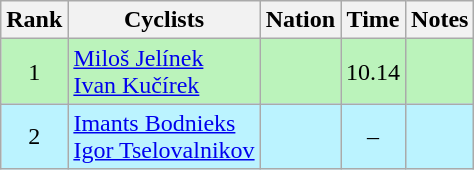<table class="wikitable sortable" style="text-align:center">
<tr>
<th>Rank</th>
<th>Cyclists</th>
<th>Nation</th>
<th>Time</th>
<th>Notes</th>
</tr>
<tr bgcolor=bbf3bb>
<td>1</td>
<td align=left><a href='#'>Miloš Jelínek</a><br><a href='#'>Ivan Kučírek</a></td>
<td align=left></td>
<td>10.14</td>
<td></td>
</tr>
<tr bgcolor=bbf3ff>
<td>2</td>
<td align=left><a href='#'>Imants Bodnieks</a><br><a href='#'>Igor Tselovalnikov</a></td>
<td align=left></td>
<td>–</td>
<td></td>
</tr>
</table>
